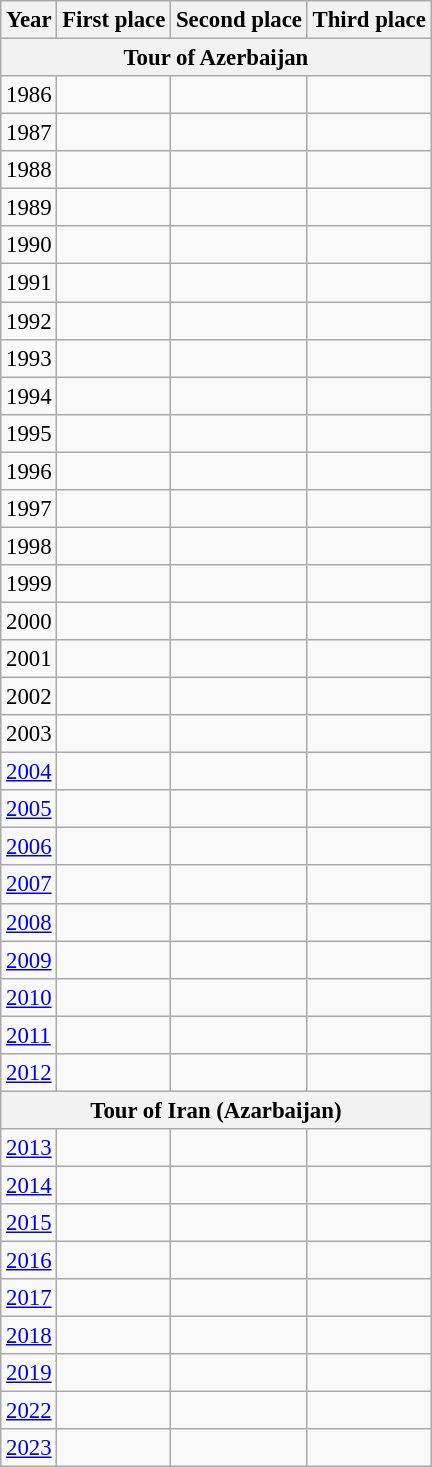<table class="wikitable" style="font-size:95%">
<tr>
<th>Year</th>
<th>First place</th>
<th>Second place</th>
<th>Third place</th>
</tr>
<tr>
<th colspan=4>Tour of Azerbaijan</th>
</tr>
<tr>
<td>1986</td>
<td></td>
<td></td>
<td></td>
</tr>
<tr>
<td>1987</td>
<td></td>
<td></td>
<td></td>
</tr>
<tr>
<td>1988</td>
<td></td>
<td></td>
<td></td>
</tr>
<tr>
<td>1989</td>
<td></td>
<td></td>
<td></td>
</tr>
<tr>
<td>1990</td>
<td></td>
<td></td>
<td></td>
</tr>
<tr>
<td>1991</td>
<td></td>
<td></td>
<td></td>
</tr>
<tr>
<td>1992</td>
<td></td>
<td></td>
<td></td>
</tr>
<tr>
<td>1993</td>
<td></td>
<td></td>
<td></td>
</tr>
<tr>
<td>1994</td>
<td></td>
<td></td>
<td></td>
</tr>
<tr>
<td>1995</td>
<td></td>
<td></td>
<td></td>
</tr>
<tr>
<td>1996</td>
<td></td>
<td></td>
<td></td>
</tr>
<tr>
<td>1997</td>
<td></td>
<td></td>
<td></td>
</tr>
<tr>
<td>1998</td>
<td></td>
<td></td>
<td></td>
</tr>
<tr>
<td>1999</td>
<td></td>
<td></td>
<td></td>
</tr>
<tr>
<td>2000</td>
<td></td>
<td></td>
<td></td>
</tr>
<tr>
<td>2001</td>
<td></td>
<td></td>
<td></td>
</tr>
<tr>
<td>2002</td>
<td></td>
<td></td>
<td></td>
</tr>
<tr>
<td>2003</td>
<td></td>
<td></td>
<td></td>
</tr>
<tr>
<td><a href='#'>2004</a></td>
<td></td>
<td></td>
<td></td>
</tr>
<tr>
<td><a href='#'>2005</a></td>
<td></td>
<td></td>
<td></td>
</tr>
<tr>
<td><a href='#'>2006</a></td>
<td></td>
<td></td>
<td></td>
</tr>
<tr>
<td><a href='#'>2007</a></td>
<td></td>
<td></td>
<td></td>
</tr>
<tr>
<td><a href='#'>2008</a></td>
<td></td>
<td></td>
<td></td>
</tr>
<tr>
<td><a href='#'>2009</a></td>
<td></td>
<td></td>
<td></td>
</tr>
<tr>
<td><a href='#'>2010</a></td>
<td></td>
<td></td>
<td></td>
</tr>
<tr>
<td><a href='#'>2011</a></td>
<td></td>
<td></td>
<td></td>
</tr>
<tr>
<td><a href='#'>2012</a></td>
<td></td>
<td></td>
<td></td>
</tr>
<tr>
<th colspan=4>Tour of Iran (Azarbaijan)</th>
</tr>
<tr>
<td><a href='#'>2013</a></td>
<td></td>
<td></td>
<td></td>
</tr>
<tr>
<td><a href='#'>2014</a></td>
<td></td>
<td></td>
<td></td>
</tr>
<tr>
<td><a href='#'>2015</a></td>
<td></td>
<td></td>
<td></td>
</tr>
<tr>
<td><a href='#'>2016</a></td>
<td></td>
<td></td>
<td></td>
</tr>
<tr>
<td><a href='#'>2017</a></td>
<td></td>
<td></td>
<td></td>
</tr>
<tr>
<td><a href='#'>2018</a></td>
<td></td>
<td></td>
<td></td>
</tr>
<tr>
<td><a href='#'>2019</a></td>
<td></td>
<td></td>
<td></td>
</tr>
<tr>
<td><a href='#'>2022</a></td>
<td></td>
<td></td>
<td></td>
</tr>
<tr>
<td><a href='#'>2023</a></td>
<td></td>
<td></td>
<td></td>
</tr>
</table>
